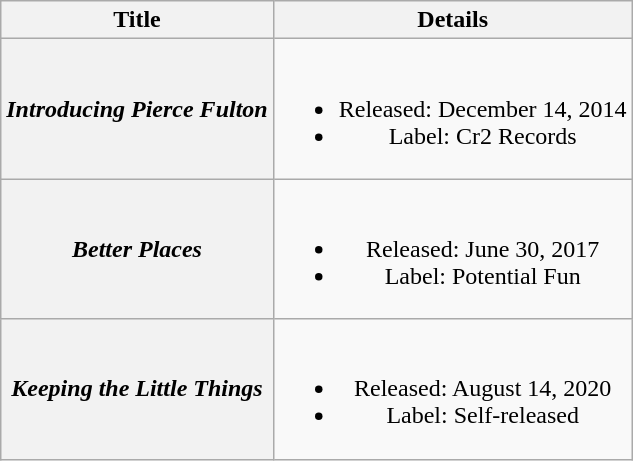<table class="wikitable plainrowheaders" style="text-align:center;">
<tr>
<th scope="col">Title</th>
<th scope="col">Details</th>
</tr>
<tr>
<th scope="row"><em>Introducing Pierce Fulton</em></th>
<td><br><ul><li>Released: December 14, 2014</li><li>Label: Cr2 Records</li></ul></td>
</tr>
<tr>
<th scope="row"><em>Better Places</em></th>
<td><br><ul><li>Released: June 30, 2017</li><li>Label: Potential Fun</li></ul></td>
</tr>
<tr>
<th scope="row"><em>Keeping the Little Things</em></th>
<td><br><ul><li>Released: August 14, 2020</li><li>Label: Self-released</li></ul></td>
</tr>
</table>
